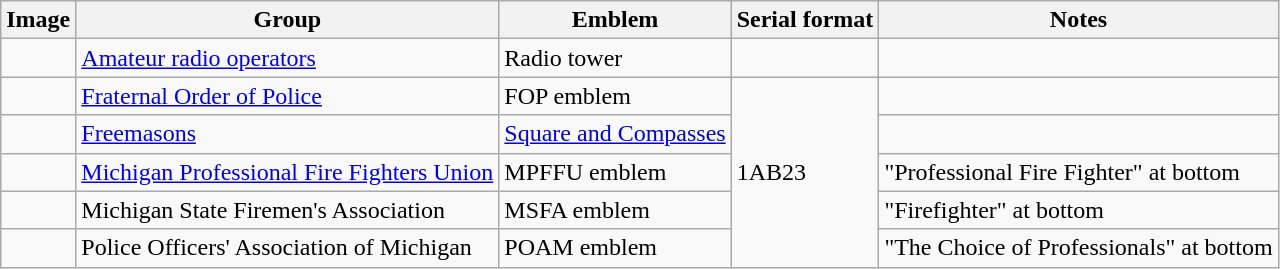<table class="wikitable">
<tr>
<th>Image</th>
<th>Group</th>
<th>Emblem</th>
<th>Serial format</th>
<th>Notes</th>
</tr>
<tr>
<td></td>
<td><a href='#'>Amateur radio operators</a></td>
<td>Radio tower</td>
<td></td>
<td></td>
</tr>
<tr>
<td></td>
<td><a href='#'>Fraternal Order of Police</a></td>
<td>FOP emblem</td>
<td rowspan="5">1AB23</td>
<td></td>
</tr>
<tr>
<td></td>
<td><a href='#'>Freemasons</a></td>
<td><a href='#'>Square and Compasses</a></td>
<td></td>
</tr>
<tr>
<td></td>
<td><a href='#'>Michigan Professional Fire Fighters Union</a></td>
<td>MPFFU emblem</td>
<td>"Professional Fire Fighter" at bottom</td>
</tr>
<tr>
<td></td>
<td>Michigan State Firemen's Association</td>
<td>MSFA emblem</td>
<td>"Firefighter" at bottom</td>
</tr>
<tr>
<td></td>
<td>Police Officers' Association of Michigan</td>
<td>POAM emblem</td>
<td>"The Choice of Professionals" at bottom</td>
</tr>
</table>
